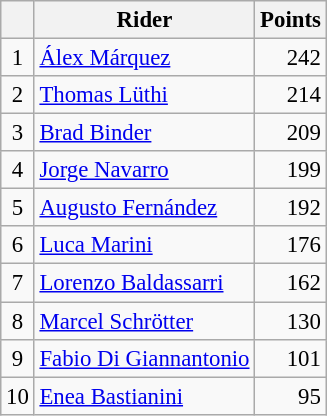<table class="wikitable" style="font-size: 95%;">
<tr>
<th></th>
<th>Rider</th>
<th>Points</th>
</tr>
<tr>
<td align=center>1</td>
<td> <a href='#'>Álex Márquez</a></td>
<td align=right>242</td>
</tr>
<tr>
<td align=center>2</td>
<td> <a href='#'>Thomas Lüthi</a></td>
<td align=right>214</td>
</tr>
<tr>
<td align=center>3</td>
<td> <a href='#'>Brad Binder</a></td>
<td align=right>209</td>
</tr>
<tr>
<td align=center>4</td>
<td> <a href='#'>Jorge Navarro</a></td>
<td align=right>199</td>
</tr>
<tr>
<td align=center>5</td>
<td> <a href='#'>Augusto Fernández</a></td>
<td align=right>192</td>
</tr>
<tr>
<td align=center>6</td>
<td> <a href='#'>Luca Marini</a></td>
<td align=right>176</td>
</tr>
<tr>
<td align=center>7</td>
<td> <a href='#'>Lorenzo Baldassarri</a></td>
<td align=right>162</td>
</tr>
<tr>
<td align=center>8</td>
<td> <a href='#'>Marcel Schrötter</a></td>
<td align=right>130</td>
</tr>
<tr>
<td align=center>9</td>
<td> <a href='#'>Fabio Di Giannantonio</a></td>
<td align=right>101</td>
</tr>
<tr>
<td align=center>10</td>
<td> <a href='#'>Enea Bastianini</a></td>
<td align=right>95</td>
</tr>
</table>
